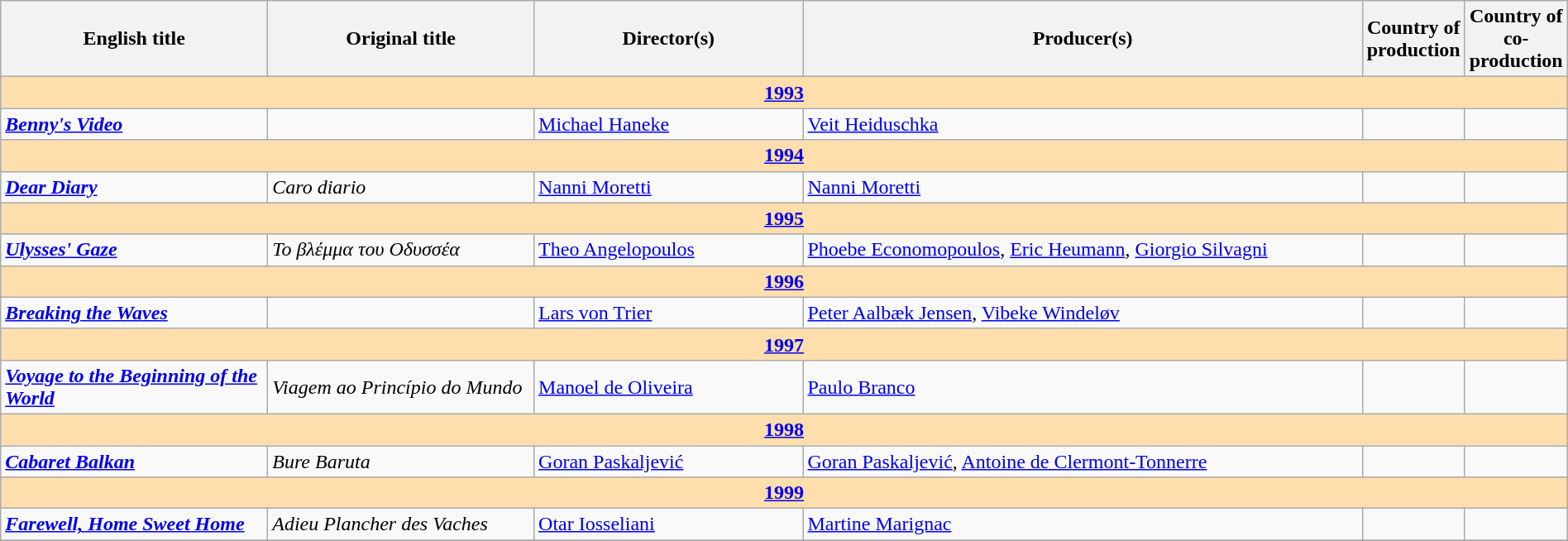<table class="wikitable" width="100%" cellpadding="5">
<tr>
<th width="18%">English title</th>
<th width="18%">Original title</th>
<th width="18%">Director(s)</th>
<th width="38%">Producer(s)</th>
<th width="4%">Country of production</th>
<th width="4%">Country of co-production</th>
</tr>
<tr>
<td colspan="7" style="background:#ffdead;" align="center"><strong><a href='#'>1993</a></strong></td>
</tr>
<tr>
<td><strong><em><a href='#'>Benny's Video</a></em></strong></td>
<td></td>
<td><a href='#'>Michael Haneke</a></td>
<td><a href='#'>Veit Heiduschka</a></td>
<td></td>
<td></td>
</tr>
<tr>
<td colspan="7" style="background:#ffdead;" align="center"><strong><a href='#'>1994</a></strong></td>
</tr>
<tr>
<td><strong><em><a href='#'>Dear Diary</a></em></strong></td>
<td><em>Caro diario</em></td>
<td><a href='#'>Nanni Moretti</a></td>
<td><a href='#'>Nanni Moretti</a></td>
<td></td>
<td></td>
</tr>
<tr>
<td colspan="7" style="background:#ffdead;" align="center"><strong><a href='#'>1995</a></strong></td>
</tr>
<tr>
<td><strong><em><a href='#'>Ulysses' Gaze</a></em></strong></td>
<td><em>Το βλέμμα του Οδυσσέα</em></td>
<td><a href='#'>Theo Angelopoulos</a></td>
<td><a href='#'>Phoebe Economopoulos</a>, <a href='#'>Eric Heumann</a>, <a href='#'>Giorgio Silvagni</a></td>
<td></td>
<td>       </td>
</tr>
<tr>
<td colspan="7" style="background:#ffdead;" align="center"><strong><a href='#'>1996</a></strong></td>
</tr>
<tr>
<td><strong><em><a href='#'>Breaking the Waves</a></em></strong></td>
<td></td>
<td><a href='#'>Lars von Trier</a></td>
<td><a href='#'>Peter Aalbæk Jensen</a>, <a href='#'>Vibeke Windeløv</a></td>
<td></td>
<td>      </td>
</tr>
<tr>
<td colspan="7" style="background:#ffdead;" align="center"><strong><a href='#'>1997</a></strong></td>
</tr>
<tr>
<td><strong><em><a href='#'>Voyage to the Beginning of the World</a></em></strong></td>
<td><em>Viagem ao Princípio do Mundo</em></td>
<td><a href='#'>Manoel de Oliveira</a></td>
<td><a href='#'>Paulo Branco</a></td>
<td></td>
<td></td>
</tr>
<tr>
<td colspan="7" style="background:#ffdead;" align="center"><strong><a href='#'>1998</a></strong></td>
</tr>
<tr>
<td><strong><em><a href='#'>Cabaret Balkan</a></em></strong></td>
<td><em>Bure Baruta</em></td>
<td><a href='#'>Goran Paskaljević</a></td>
<td><a href='#'>Goran Paskaljević</a>, <a href='#'>Antoine de Clermont-Tonnerre</a></td>
<td></td>
<td>   </td>
</tr>
<tr>
<td colspan="7" style="background:#ffdead;" align="center"><strong><a href='#'>1999</a></strong></td>
</tr>
<tr>
<td><strong><em><a href='#'>Farewell, Home Sweet Home</a></em></strong></td>
<td><em>Adieu Plancher des Vaches</em></td>
<td><a href='#'>Otar Iosseliani</a></td>
<td><a href='#'>Martine Marignac</a></td>
<td></td>
<td> </td>
</tr>
<tr>
</tr>
</table>
